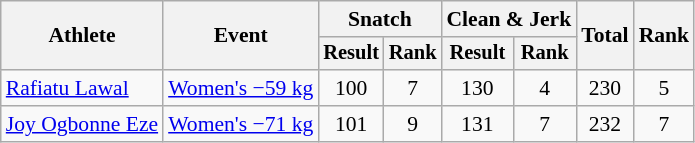<table class="wikitable" style="font-size:90%">
<tr>
<th rowspan="2">Athlete</th>
<th rowspan="2">Event</th>
<th colspan="2">Snatch</th>
<th colspan="2">Clean & Jerk</th>
<th rowspan="2">Total</th>
<th rowspan="2">Rank</th>
</tr>
<tr style="font-size:95%">
<th>Result</th>
<th>Rank</th>
<th>Result</th>
<th>Rank</th>
</tr>
<tr align=center>
<td align=left><a href='#'>Rafiatu Lawal</a></td>
<td align=left><a href='#'>Women's −59 kg</a></td>
<td>100</td>
<td>7</td>
<td>130</td>
<td>4</td>
<td>230</td>
<td>5</td>
</tr>
<tr align=center>
<td align=left><a href='#'>Joy Ogbonne Eze</a></td>
<td align=left><a href='#'>Women's −71 kg</a></td>
<td>101</td>
<td>9</td>
<td>131</td>
<td>7</td>
<td>232</td>
<td>7</td>
</tr>
</table>
